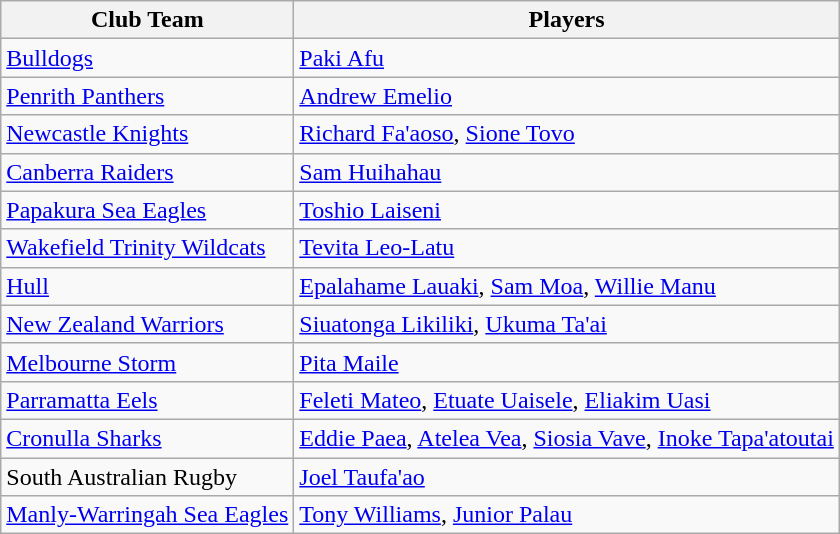<table class="wikitable">
<tr>
<th>Club Team</th>
<th>Players</th>
</tr>
<tr>
<td><a href='#'>Bulldogs</a></td>
<td><a href='#'>Paki Afu</a></td>
</tr>
<tr>
<td><a href='#'>Penrith Panthers</a></td>
<td><a href='#'>Andrew Emelio</a></td>
</tr>
<tr>
<td><a href='#'>Newcastle Knights</a></td>
<td><a href='#'>Richard Fa'aoso</a>, <a href='#'>Sione Tovo</a></td>
</tr>
<tr>
<td><a href='#'>Canberra Raiders</a></td>
<td><a href='#'>Sam Huihahau</a></td>
</tr>
<tr>
<td><a href='#'>Papakura Sea Eagles</a></td>
<td><a href='#'>Toshio Laiseni</a></td>
</tr>
<tr>
<td><a href='#'>Wakefield Trinity Wildcats</a></td>
<td><a href='#'>Tevita Leo-Latu</a></td>
</tr>
<tr>
<td><a href='#'>Hull</a></td>
<td><a href='#'>Epalahame Lauaki</a>, <a href='#'>Sam Moa</a>, <a href='#'>Willie Manu</a></td>
</tr>
<tr>
<td><a href='#'>New Zealand Warriors</a></td>
<td><a href='#'>Siuatonga Likiliki</a>, <a href='#'>Ukuma Ta'ai</a></td>
</tr>
<tr>
<td><a href='#'>Melbourne Storm</a></td>
<td><a href='#'>Pita Maile</a></td>
</tr>
<tr>
<td><a href='#'>Parramatta Eels</a></td>
<td><a href='#'>Feleti Mateo</a>, <a href='#'>Etuate Uaisele</a>, <a href='#'>Eliakim Uasi</a></td>
</tr>
<tr>
<td><a href='#'>Cronulla Sharks</a></td>
<td><a href='#'>Eddie Paea</a>, <a href='#'>Atelea Vea</a>, <a href='#'>Siosia Vave</a>, <a href='#'>Inoke Tapa'atoutai</a></td>
</tr>
<tr>
<td>South Australian Rugby</td>
<td><a href='#'>Joel Taufa'ao</a></td>
</tr>
<tr>
<td><a href='#'>Manly-Warringah Sea Eagles</a></td>
<td><a href='#'>Tony Williams</a>, <a href='#'>Junior Palau</a></td>
</tr>
</table>
